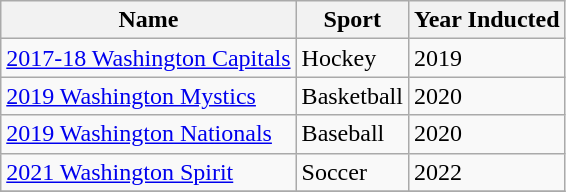<table class="wikitable sortable">
<tr>
<th>Name</th>
<th>Sport</th>
<th>Year Inducted</th>
</tr>
<tr>
<td><a href='#'>2017-18 Washington Capitals</a></td>
<td>Hockey</td>
<td>2019 </td>
</tr>
<tr>
<td><a href='#'>2019 Washington Mystics</a></td>
<td>Basketball</td>
<td>2020 </td>
</tr>
<tr>
<td><a href='#'>2019 Washington Nationals</a></td>
<td>Baseball</td>
<td>2020 </td>
</tr>
<tr>
<td><a href='#'>2021 Washington Spirit</a></td>
<td>Soccer</td>
<td>2022 </td>
</tr>
<tr>
</tr>
</table>
